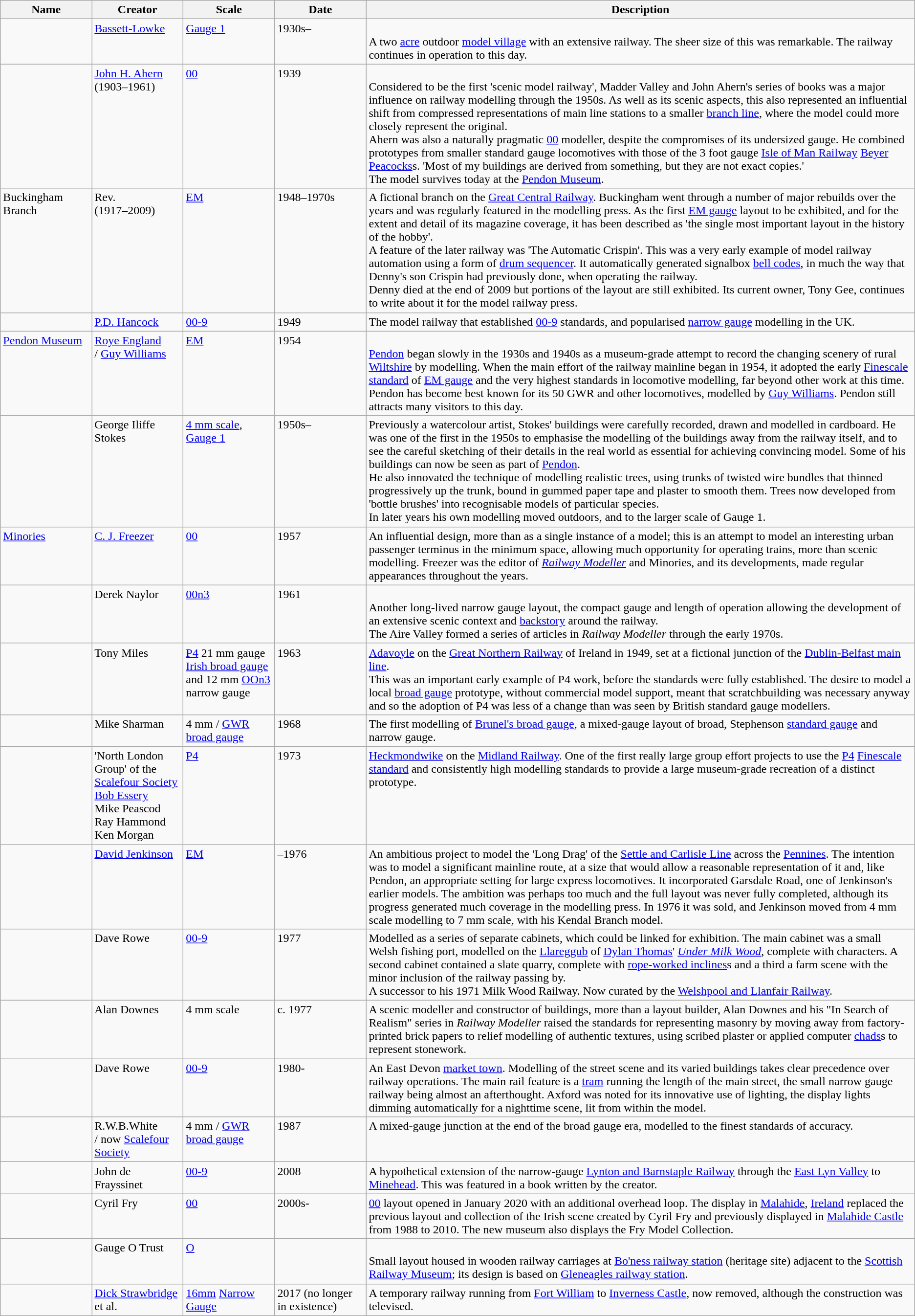<table class="wikitable sortable">
<tr>
<th style="width: 10%;">Name</th>
<th style="width: 10%;">Creator</th>
<th style="width: 10%;">Scale</th>
<th style="width: 10%;">Date</th>
<th style="width: 60%;">Description</th>
</tr>
<tr style="vertical-align: top;">
<td></td>
<td><a href='#'>Bassett-Lowke</a></td>
<td><a href='#'>Gauge 1</a></td>
<td>1930s–</td>
<td><br>A two <a href='#'>acre</a> outdoor <a href='#'>model village</a> with an extensive railway. The sheer size of this was remarkable. The railway continues in operation to this day.</td>
</tr>
<tr style="vertical-align: top;">
<td></td>
<td><a href='#'>John H. Ahern</a><br>(1903–1961)</td>
<td><a href='#'>00</a></td>
<td>1939</td>
<td><br>Considered to be the first 'scenic model railway', Madder Valley and John Ahern's series of books was a major influence on railway modelling through the 1950s. As well as its scenic aspects, this also represented an influential shift from compressed representations of main line stations to a smaller <a href='#'>branch line</a>, where the model could more closely represent the original.<br>Ahern was also a naturally pragmatic <a href='#'>00</a> modeller, despite the compromises of its undersized gauge. He combined prototypes from smaller standard gauge locomotives with those of the 3 foot gauge <a href='#'>Isle of Man Railway</a> <a href='#'>Beyer Peacocks</a>s. 'Most of my buildings are derived from something, but they are not exact copies.'<br>The model survives today at the <a href='#'>Pendon Museum</a>.</td>
</tr>
<tr style="vertical-align: top;">
<td>Buckingham Branch</td>
<td>Rev. <br>(1917–2009)</td>
<td><a href='#'>EM</a></td>
<td>1948–1970s</td>
<td>A fictional branch on the <a href='#'>Great Central Railway</a>. Buckingham went through a number of major rebuilds over the years and was regularly featured in the modelling press. As the first <a href='#'>EM gauge</a> layout to be exhibited, and for the extent and detail of its magazine coverage, it has been described as 'the single most important layout in the history of the hobby'.<br>A feature of the later railway was 'The Automatic Crispin'. This was a very early example of model railway automation using a form of <a href='#'>drum sequencer</a>. It automatically generated signalbox <a href='#'>bell codes</a>, in much the way that Denny's son Crispin had previously done, when operating the railway.<br>Denny died at the end of 2009 but portions of the layout are still exhibited. Its current owner, Tony Gee, continues to write about it for the model railway press.</td>
</tr>
<tr style="vertical-align: top;">
<td></td>
<td><a href='#'>P.D. Hancock</a></td>
<td><a href='#'>00-9</a></td>
<td>1949</td>
<td>The model railway that established <a href='#'>00-9</a> standards, and popularised <a href='#'>narrow gauge</a> modelling in the UK.</td>
</tr>
<tr style="vertical-align: top;">
<td><a href='#'>Pendon Museum</a></td>
<td><a href='#'>Roye England</a><br> / <a href='#'>Guy Williams</a></td>
<td><a href='#'>EM</a></td>
<td>1954</td>
<td><br><a href='#'>Pendon</a> began slowly in the 1930s and 1940s as a museum-grade attempt to record the changing scenery of rural <a href='#'>Wiltshire</a> by modelling. When the main effort of the railway mainline began in 1954, it adopted the early <a href='#'>Finescale standard</a> of <a href='#'>EM gauge</a> and the very highest standards in locomotive modelling, far beyond other work at this time. Pendon has become best known for its 50 GWR and other locomotives, modelled by <a href='#'>Guy Williams</a>.  Pendon still attracts many visitors to this day.</td>
</tr>
<tr style="vertical-align: top;">
<td></td>
<td>George Iliffe Stokes</td>
<td><a href='#'>4 mm scale</a>,<br><a href='#'>Gauge 1</a></td>
<td>1950s–</td>
<td>Previously a watercolour artist, Stokes' buildings were carefully recorded, drawn and modelled in cardboard. He was one of the first in the 1950s to emphasise the modelling of the buildings away from the railway itself, and to see the careful sketching of their details in the real world as essential for achieving  convincing model. Some of his buildings can now be seen as part of <a href='#'>Pendon</a>.<br>He also innovated the technique of modelling realistic trees, using trunks of twisted wire bundles that thinned progressively up the trunk, bound in gummed paper tape and plaster to smooth them. Trees now developed from 'bottle brushes' into recognisable models of particular species.<br>In later years his own modelling moved outdoors, and to the larger scale of Gauge 1.</td>
</tr>
<tr style="vertical-align: top;">
<td><a href='#'>Minories</a></td>
<td><a href='#'>C. J. Freezer</a></td>
<td><a href='#'>00</a></td>
<td>1957</td>
<td>An influential design, more than as a single instance of a model; this is an attempt to model an interesting urban passenger terminus in the minimum space, allowing much opportunity for operating trains, more than scenic modelling. Freezer was the editor of <em><a href='#'>Railway Modeller</a></em> and Minories, and its developments, made regular appearances throughout the years.</td>
</tr>
<tr style="vertical-align: top;">
<td></td>
<td>Derek Naylor</td>
<td><a href='#'>00n3</a></td>
<td>1961</td>
<td><br>Another long-lived narrow gauge layout, the compact gauge and length of operation allowing the development of an extensive scenic context and <a href='#'>backstory</a> around the railway.<br>The Aire Valley formed a series of articles in <em>Railway Modeller</em> through the early 1970s.</td>
</tr>
<tr style="vertical-align: top;">
<td></td>
<td>Tony Miles</td>
<td><a href='#'>P4</a> 21 mm gauge <a href='#'>Irish broad gauge</a> <br> and 12 mm <a href='#'>OOn3</a> narrow gauge</td>
<td>1963</td>
<td><a href='#'>Adavoyle</a> on the <a href='#'>Great Northern Railway</a> of Ireland in 1949, set at a fictional junction of the <a href='#'>Dublin-Belfast main line</a>.<br>This was an important early example of P4 work, before the standards were fully established. The desire to model a local <a href='#'>broad gauge</a> prototype, without commercial model support, meant that scratchbuilding was necessary anyway and so the adoption of P4 was less of a change than was seen by British standard gauge modellers.</td>
</tr>
<tr style="vertical-align: top;">
<td></td>
<td>Mike Sharman</td>
<td>4 mm / <a href='#'>GWR broad gauge</a></td>
<td>1968</td>
<td>The first modelling of <a href='#'>Brunel's broad gauge</a>, a mixed-gauge layout of broad, Stephenson <a href='#'>standard gauge</a> and narrow gauge.</td>
</tr>
<tr style="vertical-align: top;">
<td></td>
<td>'North London Group' of the <a href='#'>Scalefour Society</a><br><a href='#'>Bob Essery</a><br>Mike Peascod<br>Ray Hammond<br>Ken Morgan</td>
<td><a href='#'>P4</a></td>
<td>1973</td>
<td><a href='#'>Heckmondwike</a> on the <a href='#'>Midland Railway</a>. One of the first really large group effort projects to use the <a href='#'>P4</a> <a href='#'>Finescale standard</a> and consistently high modelling standards to provide a large museum-grade recreation of a distinct prototype.</td>
</tr>
<tr style="vertical-align: top;">
<td></td>
<td><a href='#'>David Jenkinson</a></td>
<td><a href='#'>EM</a></td>
<td>–1976</td>
<td>An ambitious project to model the 'Long Drag' of the <a href='#'>Settle and Carlisle Line</a> across the <a href='#'>Pennines</a>. The intention was to model a significant mainline route, at a size that would allow a reasonable representation of it and, like Pendon, an appropriate setting for large express locomotives. It incorporated Garsdale Road, one of Jenkinson's earlier models. The ambition was perhaps too much and the full layout was never fully completed, although its progress generated much coverage in the modelling press. In 1976 it was sold, and Jenkinson moved from 4 mm scale modelling to 7 mm scale, with his Kendal Branch model.</td>
</tr>
<tr style="vertical-align: top;">
<td></td>
<td>Dave Rowe</td>
<td><a href='#'>00-9</a></td>
<td>1977</td>
<td>Modelled as a series of separate cabinets, which could be linked for exhibition. The main cabinet was a small Welsh fishing port, modelled on the <a href='#'>Llareggub</a> of <a href='#'>Dylan Thomas</a>' <em><a href='#'>Under Milk Wood</a></em>, complete with characters. A second cabinet contained a slate quarry, complete with <a href='#'>rope-worked inclines</a>s and a third a farm scene with the minor inclusion of the railway passing by.<br>A successor to his 1971 Milk Wood Railway. Now curated by the <a href='#'>Welshpool and Llanfair Railway</a>.</td>
</tr>
<tr style="vertical-align: top;">
<td></td>
<td>Alan Downes</td>
<td>4 mm scale</td>
<td>c. 1977</td>
<td>A scenic modeller and constructor of buildings, more than a layout builder, Alan Downes and his "In Search of Realism" series in <em>Railway Modeller</em> raised the standards for representing masonry by moving away from factory-printed brick papers to relief modelling of authentic textures, using scribed plaster or applied computer <a href='#'>chads</a>s to represent stonework.</td>
</tr>
<tr style="vertical-align: top;">
<td></td>
<td>Dave Rowe</td>
<td><a href='#'>00-9</a></td>
<td>1980-</td>
<td>An East Devon <a href='#'>market town</a>. Modelling of the street scene and its varied buildings takes clear precedence over railway operations. The main rail feature is a <a href='#'>tram</a> running the length of the main street, the small narrow gauge railway being almost an afterthought. Axford was noted for its innovative use of lighting, the display lights dimming automatically for a nighttime scene, lit from within the model.</td>
</tr>
<tr style="vertical-align: top;">
<td></td>
<td>R.W.B.White<br> / now <a href='#'>Scalefour Society</a></td>
<td>4 mm / <a href='#'>GWR broad gauge</a></td>
<td>1987</td>
<td>A mixed-gauge junction at the end of the broad gauge era, modelled to the finest standards of accuracy.</td>
</tr>
<tr style="vertical-align: top;">
<td></td>
<td>John de Frayssinet</td>
<td><a href='#'>00-9</a></td>
<td>2008</td>
<td>A hypothetical extension of the narrow-gauge <a href='#'>Lynton and Barnstaple Railway</a> through the <a href='#'>East Lyn Valley</a> to <a href='#'>Minehead</a>. This was featured in a book written by the creator.</td>
</tr>
<tr style="vertical-align: top;">
<td></td>
<td>Cyril Fry</td>
<td><a href='#'>00</a></td>
<td>2000s-</td>
<td> <a href='#'>00</a> layout opened in January 2020 with an additional overhead loop.  The display in <a href='#'>Malahide</a>, <a href='#'>Ireland</a> replaced the previous  layout and collection of the Irish scene created by Cyril Fry and previously displayed in <a href='#'>Malahide Castle</a> from 1988 to 2010.  The new museum also displays the Fry Model Collection.</td>
</tr>
<tr style="vertical-align: top;">
<td></td>
<td>Gauge O Trust</td>
<td><a href='#'>O</a></td>
<td></td>
<td><br>Small layout housed in wooden railway carriages at <a href='#'>Bo'ness railway station</a> (heritage site) adjacent to the <a href='#'>Scottish Railway Museum</a>; its design is based on <a href='#'>Gleneagles railway station</a>.</td>
</tr>
<tr style="vertical-align: top;">
<td></td>
<td><a href='#'>Dick Strawbridge</a> et al.</td>
<td><a href='#'>16mm</a> <a href='#'>Narrow Gauge</a></td>
<td>2017 (no longer in existence)</td>
<td>A temporary railway running  from <a href='#'>Fort William</a> to <a href='#'>Inverness Castle</a>, now removed, although the construction was televised.</td>
</tr>
</table>
